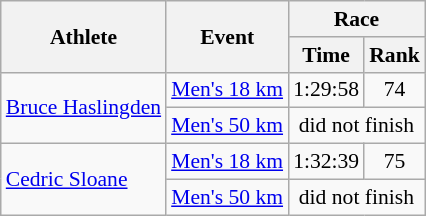<table class="wikitable" style="font-size:90%">
<tr>
<th rowspan="2">Athlete</th>
<th rowspan="2">Event</th>
<th colspan="2">Race</th>
</tr>
<tr>
<th>Time</th>
<th>Rank</th>
</tr>
<tr align="center">
<td align="left" rowspan=2><a href='#'>Bruce Haslingden</a></td>
<td align="left"><a href='#'>Men's 18 km</a></td>
<td>1:29:58</td>
<td>74</td>
</tr>
<tr align="center">
<td align="left"><a href='#'>Men's 50 km</a></td>
<td colspan=2>did not finish</td>
</tr>
<tr align="center">
<td align="left" rowspan=2><a href='#'>Cedric Sloane</a></td>
<td align="left"><a href='#'>Men's 18 km</a></td>
<td>1:32:39</td>
<td>75</td>
</tr>
<tr align="center">
<td align="left"><a href='#'>Men's 50 km</a></td>
<td colspan=2>did not finish</td>
</tr>
</table>
